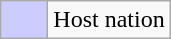<table class="wikitable" border="solid 1px #AAAAAA">
<tr>
<td style="background:#ccccff; width:1.5em;"></td>
<td>Host nation</td>
</tr>
</table>
